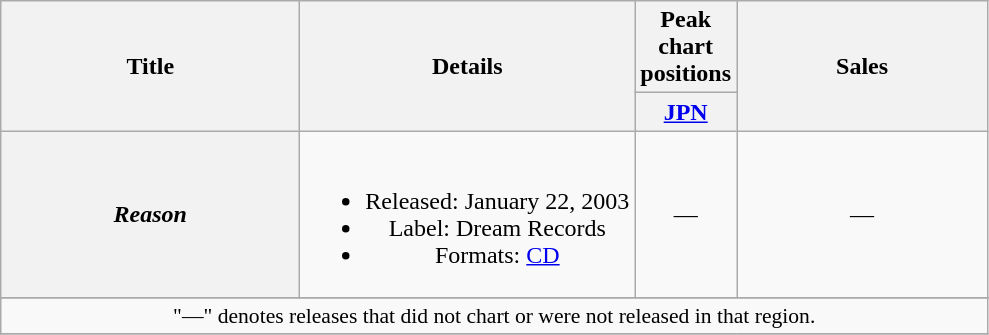<table class="wikitable plainrowheaders" style="text-align:center;">
<tr>
<th rowspan="2" style="width:12em;">Title</th>
<th rowspan="2">Details</th>
<th colspan="1">Peak chart positions</th>
<th rowspan="2" style="width:10em;">Sales</th>
</tr>
<tr>
<th width="30"><a href='#'>JPN</a></th>
</tr>
<tr>
<th scope="row"><em>Reason</em></th>
<td><br><ul><li>Released: January 22, 2003</li><li>Label: Dream Records</li><li>Formats: <a href='#'>CD</a></li></ul></td>
<td>—</td>
<td>—</td>
</tr>
<tr>
</tr>
<tr>
<td colspan="4" style="font-size:90%;">"—" denotes releases that did not chart or were not released in that region.</td>
</tr>
<tr>
</tr>
</table>
